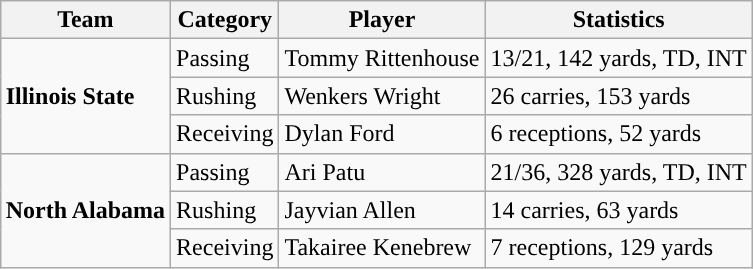<table class="wikitable" style="float: right;">
<tr>
<th>Team</th>
<th>Category</th>
<th>Player</th>
<th>Statistics</th>
</tr>
<tr>
<td rowspan=3><strong>Illinois State</strong></td>
<td>Passing</td>
<td>Tommy Rittenhouse</td>
<td>13/21, 142 yards, TD, INT</td>
</tr>
<tr>
<td>Rushing</td>
<td>Wenkers Wright</td>
<td>26 carries, 153 yards</td>
</tr>
<tr>
<td>Receiving</td>
<td>Dylan Ford</td>
<td>6 receptions, 52 yards</td>
</tr>
<tr>
<td rowspan=3><strong>North Alabama</strong></td>
<td>Passing</td>
<td>Ari Patu</td>
<td>21/36, 328 yards, TD, INT</td>
</tr>
<tr>
<td>Rushing</td>
<td>Jayvian Allen</td>
<td>14 carries, 63 yards</td>
</tr>
<tr>
<td>Receiving</td>
<td>Takairee Kenebrew</td>
<td>7 receptions, 129 yards</td>
</tr>
</table>
